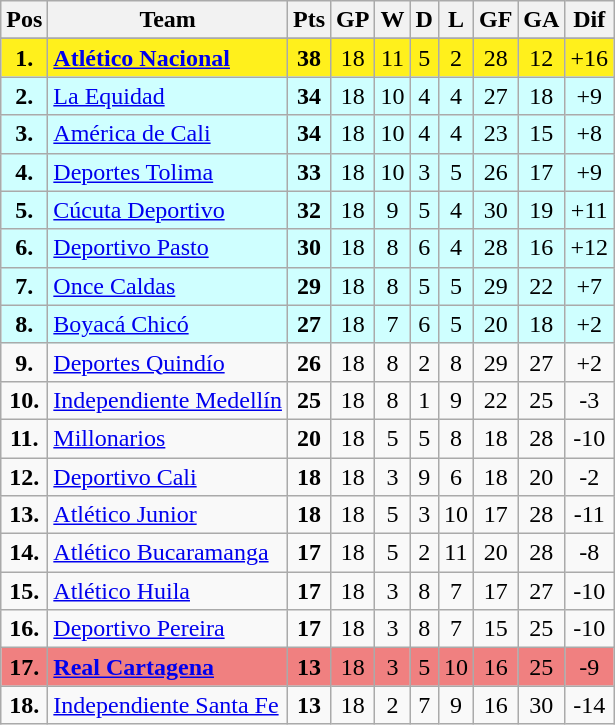<table class="wikitable sortable" style="text-align: center;">
<tr>
<th align="center">Pos</th>
<th align="center">Team</th>
<th align="center">Pts</th>
<th align="center">GP</th>
<th align="center">W</th>
<th align="center">D</th>
<th align="center">L</th>
<th align="center">GF</th>
<th align="center">GA</th>
<th align="center">Dif</th>
</tr>
<tr>
</tr>
<tr style="background: #FFF01C;">
<td><strong>1.</strong></td>
<td align="left"><strong><a href='#'>Atlético Nacional</a></strong></td>
<td><strong>38</strong></td>
<td>18</td>
<td>11</td>
<td>5</td>
<td>2</td>
<td>28</td>
<td>12</td>
<td>+16</td>
</tr>
<tr style="background: #CFFFFF;">
<td><strong>2.</strong></td>
<td align="left"><a href='#'>La Equidad</a></td>
<td><strong>34</strong></td>
<td>18</td>
<td>10</td>
<td>4</td>
<td>4</td>
<td>27</td>
<td>18</td>
<td>+9</td>
</tr>
<tr style="background: #CFFFFF;">
<td><strong>3.</strong></td>
<td align="left"><a href='#'>América de Cali</a></td>
<td><strong>34</strong></td>
<td>18</td>
<td>10</td>
<td>4</td>
<td>4</td>
<td>23</td>
<td>15</td>
<td>+8</td>
</tr>
<tr style="background: #CFFFFF;">
<td><strong>4.</strong></td>
<td align="left"><a href='#'>Deportes Tolima</a></td>
<td><strong>33</strong></td>
<td>18</td>
<td>10</td>
<td>3</td>
<td>5</td>
<td>26</td>
<td>17</td>
<td>+9</td>
</tr>
<tr style="background: #CFFFFF;">
<td><strong>5.</strong></td>
<td align="left"><a href='#'>Cúcuta Deportivo</a></td>
<td><strong>32</strong></td>
<td>18</td>
<td>9</td>
<td>5</td>
<td>4</td>
<td>30</td>
<td>19</td>
<td>+11</td>
</tr>
<tr style="background: #CFFFFF;">
<td><strong>6.</strong></td>
<td align="left"><a href='#'>Deportivo Pasto</a></td>
<td><strong>30</strong></td>
<td>18</td>
<td>8</td>
<td>6</td>
<td>4</td>
<td>28</td>
<td>16</td>
<td>+12</td>
</tr>
<tr style="background: #CFFFFF;">
<td><strong>7.</strong></td>
<td align="left"><a href='#'>Once Caldas</a></td>
<td><strong>29</strong></td>
<td>18</td>
<td>8</td>
<td>5</td>
<td>5</td>
<td>29</td>
<td>22</td>
<td>+7</td>
</tr>
<tr style="background: #CFFFFF;">
<td><strong>8.</strong></td>
<td align="left"><a href='#'>Boyacá Chicó</a></td>
<td><strong>27</strong></td>
<td>18</td>
<td>7</td>
<td>6</td>
<td>5</td>
<td>20</td>
<td>18</td>
<td>+2</td>
</tr>
<tr>
<td><strong>9.</strong></td>
<td align="left"><a href='#'>Deportes Quindío</a></td>
<td><strong>26</strong></td>
<td>18</td>
<td>8</td>
<td>2</td>
<td>8</td>
<td>29</td>
<td>27</td>
<td>+2</td>
</tr>
<tr>
<td><strong>10.</strong></td>
<td align="left"><a href='#'>Independiente Medellín</a></td>
<td><strong>25</strong></td>
<td>18</td>
<td>8</td>
<td>1</td>
<td>9</td>
<td>22</td>
<td>25</td>
<td>-3</td>
</tr>
<tr>
<td><strong>11.</strong></td>
<td align="left"><a href='#'>Millonarios</a></td>
<td><strong>20</strong></td>
<td>18</td>
<td>5</td>
<td>5</td>
<td>8</td>
<td>18</td>
<td>28</td>
<td>-10</td>
</tr>
<tr>
<td><strong>12.</strong></td>
<td align="left"><a href='#'>Deportivo Cali</a></td>
<td><strong>18</strong></td>
<td>18</td>
<td>3</td>
<td>9</td>
<td>6</td>
<td>18</td>
<td>20</td>
<td>-2</td>
</tr>
<tr>
<td><strong>13.</strong></td>
<td align="left"><a href='#'>Atlético Junior</a></td>
<td><strong>18</strong></td>
<td>18</td>
<td>5</td>
<td>3</td>
<td>10</td>
<td>17</td>
<td>28</td>
<td>-11</td>
</tr>
<tr>
<td><strong>14.</strong></td>
<td align="left"><a href='#'>Atlético Bucaramanga</a></td>
<td><strong>17</strong></td>
<td>18</td>
<td>5</td>
<td>2</td>
<td>11</td>
<td>20</td>
<td>28</td>
<td>-8</td>
</tr>
<tr>
<td><strong>15.</strong></td>
<td align="left"><a href='#'>Atlético Huila</a></td>
<td><strong>17</strong></td>
<td>18</td>
<td>3</td>
<td>8</td>
<td>7</td>
<td>17</td>
<td>27</td>
<td>-10</td>
</tr>
<tr>
<td><strong>16.</strong></td>
<td align="left"><a href='#'>Deportivo Pereira</a></td>
<td><strong>17</strong></td>
<td>18</td>
<td>3</td>
<td>8</td>
<td>7</td>
<td>15</td>
<td>25</td>
<td>-10</td>
</tr>
<tr style="background: #F08080;">
<td><strong>17.</strong></td>
<td align="left"><strong><a href='#'>Real Cartagena</a></strong></td>
<td><strong>13</strong></td>
<td>18</td>
<td>3</td>
<td>5</td>
<td>10</td>
<td>16</td>
<td>25</td>
<td>-9</td>
</tr>
<tr>
<td><strong>18.</strong></td>
<td align="left"><a href='#'>Independiente Santa Fe</a></td>
<td><strong>13</strong></td>
<td>18</td>
<td>2</td>
<td>7</td>
<td>9</td>
<td>16</td>
<td>30</td>
<td>-14</td>
</tr>
</table>
